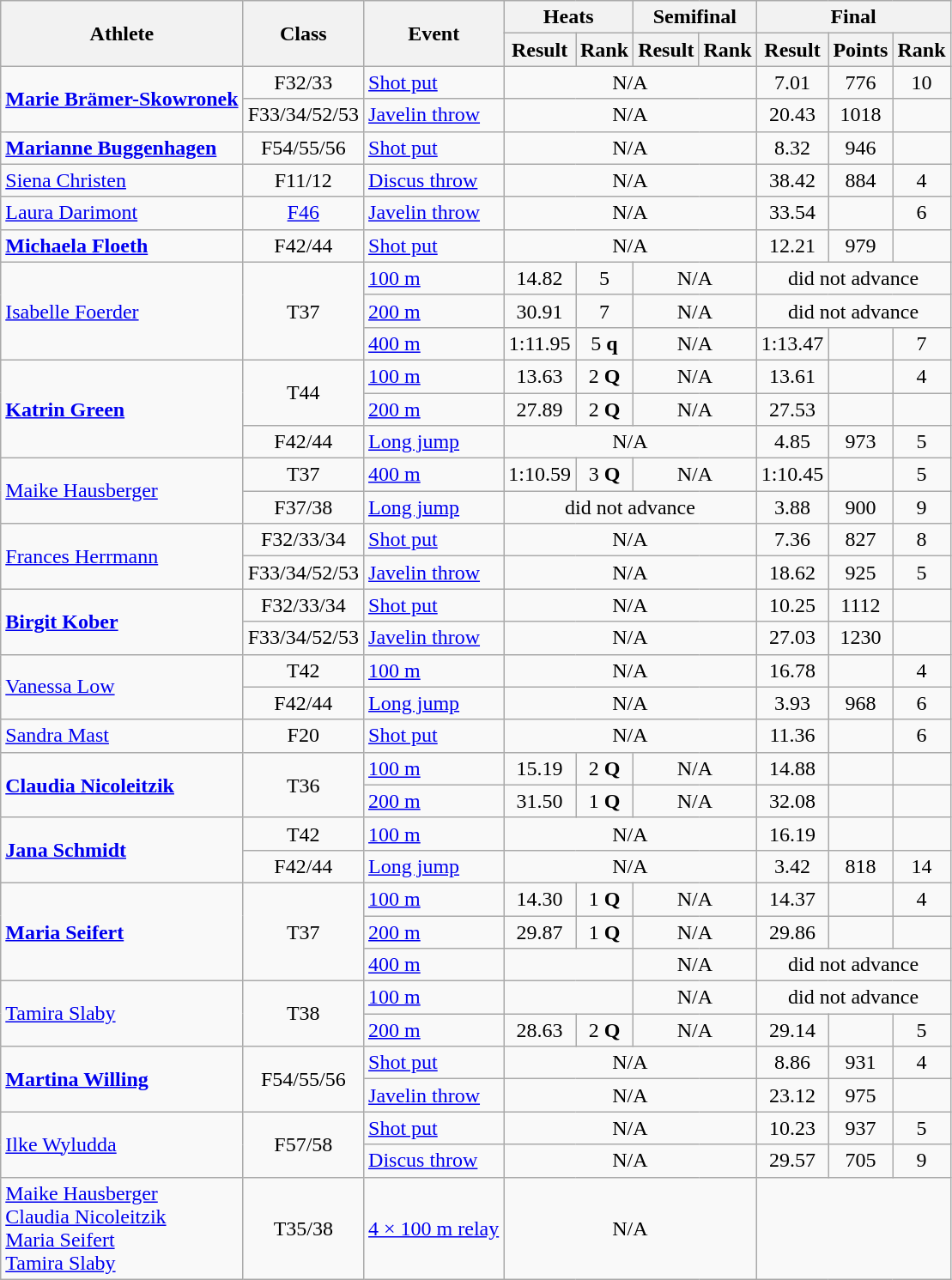<table class=wikitable>
<tr>
<th rowspan="2">Athlete</th>
<th rowspan="2">Class</th>
<th rowspan="2">Event</th>
<th colspan="2">Heats</th>
<th colspan="2">Semifinal</th>
<th colspan="3">Final</th>
</tr>
<tr>
<th>Result</th>
<th>Rank</th>
<th>Result</th>
<th>Rank</th>
<th>Result</th>
<th>Points</th>
<th>Rank</th>
</tr>
<tr>
<td rowspan="2"><strong><a href='#'>Marie Brämer-Skowronek</a></strong></td>
<td style="text-align:center;">F32/33</td>
<td><a href='#'>Shot put</a></td>
<td style="text-align:center;" colspan="4">N/A</td>
<td style="text-align:center;">7.01</td>
<td style="text-align:center;">776</td>
<td style="text-align:center;">10</td>
</tr>
<tr>
<td style="text-align:center;">F33/34/52/53</td>
<td><a href='#'>Javelin throw</a></td>
<td style="text-align:center;" colspan="4">N/A</td>
<td style="text-align:center;">20.43</td>
<td style="text-align:center;">1018</td>
<td style="text-align:center;"></td>
</tr>
<tr>
<td><strong><a href='#'>Marianne Buggenhagen</a></strong></td>
<td style="text-align:center;">F54/55/56</td>
<td><a href='#'>Shot put</a></td>
<td style="text-align:center;" colspan="4">N/A</td>
<td style="text-align:center;">8.32</td>
<td style="text-align:center;">946</td>
<td style="text-align:center;"></td>
</tr>
<tr>
<td><a href='#'>Siena Christen</a></td>
<td style="text-align:center;">F11/12</td>
<td><a href='#'>Discus throw</a></td>
<td style="text-align:center;" colspan="4">N/A</td>
<td style="text-align:center;">38.42</td>
<td style="text-align:center;">884</td>
<td style="text-align:center;">4</td>
</tr>
<tr>
<td><a href='#'>Laura Darimont</a></td>
<td style="text-align:center;"><a href='#'>F46</a></td>
<td><a href='#'>Javelin throw</a></td>
<td style="text-align:center;" colspan="4">N/A</td>
<td style="text-align:center;">33.54</td>
<td style="text-align:center;"></td>
<td style="text-align:center;">6</td>
</tr>
<tr>
<td><strong><a href='#'>Michaela Floeth</a></strong></td>
<td style="text-align:center;">F42/44</td>
<td><a href='#'>Shot put</a></td>
<td style="text-align:center;" colspan="4">N/A</td>
<td style="text-align:center;">12.21</td>
<td style="text-align:center;">979</td>
<td style="text-align:center;"></td>
</tr>
<tr>
<td rowspan="3"><a href='#'>Isabelle Foerder</a></td>
<td rowspan="3" style="text-align:center;">T37</td>
<td><a href='#'>100 m</a></td>
<td style="text-align:center;">14.82</td>
<td style="text-align:center;">5</td>
<td style="text-align:center;" colspan="2">N/A</td>
<td style="text-align:center;" colspan="3">did not advance</td>
</tr>
<tr>
<td><a href='#'>200 m</a></td>
<td style="text-align:center;">30.91</td>
<td style="text-align:center;">7</td>
<td style="text-align:center;" colspan="2">N/A</td>
<td style="text-align:center;" colspan="3">did not advance</td>
</tr>
<tr>
<td><a href='#'>400 m</a></td>
<td style="text-align:center;">1:11.95</td>
<td style="text-align:center;">5 <strong>q</strong></td>
<td style="text-align:center;" colspan="2">N/A</td>
<td style="text-align:center;">1:13.47</td>
<td style="text-align:center;"></td>
<td style="text-align:center;">7</td>
</tr>
<tr>
<td rowspan="3"><strong><a href='#'>Katrin Green</a></strong></td>
<td rowspan="2" style="text-align:center;">T44</td>
<td><a href='#'>100 m</a></td>
<td style="text-align:center;">13.63</td>
<td style="text-align:center;">2 <strong>Q</strong></td>
<td style="text-align:center;" colspan="2">N/A</td>
<td style="text-align:center;">13.61</td>
<td style="text-align:center;"></td>
<td style="text-align:center;">4</td>
</tr>
<tr>
<td><a href='#'>200 m</a></td>
<td style="text-align:center;">27.89 <strong></strong></td>
<td style="text-align:center;">2 <strong>Q</strong></td>
<td style="text-align:center;" colspan="2">N/A</td>
<td style="text-align:center;">27.53</td>
<td style="text-align:center;"></td>
<td style="text-align:center;"></td>
</tr>
<tr>
<td style="text-align:center;">F42/44</td>
<td><a href='#'>Long jump</a></td>
<td style="text-align:center;" colspan="4">N/A</td>
<td style="text-align:center;">4.85</td>
<td style="text-align:center;">973</td>
<td style="text-align:center;">5</td>
</tr>
<tr>
<td rowspan="2"><a href='#'>Maike Hausberger</a></td>
<td style="text-align:center;">T37</td>
<td><a href='#'>400 m</a></td>
<td style="text-align:center;">1:10.59</td>
<td style="text-align:center;">3 <strong>Q</strong></td>
<td style="text-align:center;" colspan="2">N/A</td>
<td style="text-align:center;">1:10.45</td>
<td style="text-align:center;"></td>
<td style="text-align:center;">5</td>
</tr>
<tr>
<td style="text-align:center;">F37/38</td>
<td><a href='#'>Long jump</a></td>
<td style="text-align:center;" colspan="4">did not advance</td>
<td style="text-align:center;">3.88</td>
<td style="text-align:center;">900</td>
<td style="text-align:center;">9</td>
</tr>
<tr>
<td rowspan="2"><a href='#'>Frances Herrmann</a></td>
<td style="text-align:center;">F32/33/34</td>
<td><a href='#'>Shot put</a></td>
<td style="text-align:center;" colspan="4">N/A</td>
<td style="text-align:center;">7.36</td>
<td style="text-align:center;">827</td>
<td style="text-align:center;">8</td>
</tr>
<tr>
<td style="text-align:center;">F33/34/52/53</td>
<td><a href='#'>Javelin throw</a></td>
<td style="text-align:center;" colspan="4">N/A</td>
<td style="text-align:center;">18.62</td>
<td style="text-align:center;">925</td>
<td style="text-align:center;">5</td>
</tr>
<tr>
<td rowspan="2"><strong><a href='#'>Birgit Kober</a></strong></td>
<td style="text-align:center;">F32/33/34</td>
<td><a href='#'>Shot put</a></td>
<td style="text-align:center;" colspan="4">N/A</td>
<td style="text-align:center;">10.25 <strong></strong></td>
<td style="text-align:center;">1112</td>
<td style="text-align:center;"></td>
</tr>
<tr>
<td style="text-align:center;">F33/34/52/53</td>
<td><a href='#'>Javelin throw</a></td>
<td style="text-align:center;" colspan="4">N/A</td>
<td style="text-align:center;">27.03 <strong></strong></td>
<td style="text-align:center;">1230</td>
<td style="text-align:center;"></td>
</tr>
<tr>
<td rowspan="2"><a href='#'>Vanessa Low</a></td>
<td style="text-align:center;">T42</td>
<td><a href='#'>100 m</a></td>
<td style="text-align:center;" colspan="4">N/A</td>
<td style="text-align:center;">16.78</td>
<td style="text-align:center;"></td>
<td style="text-align:center;">4</td>
</tr>
<tr>
<td style="text-align:center;">F42/44</td>
<td><a href='#'>Long jump</a></td>
<td style="text-align:center;" colspan="4">N/A</td>
<td style="text-align:center;">3.93</td>
<td style="text-align:center;">968</td>
<td style="text-align:center;">6</td>
</tr>
<tr>
<td><a href='#'>Sandra Mast</a></td>
<td style="text-align:center;">F20</td>
<td><a href='#'>Shot put</a></td>
<td style="text-align:center;" colspan="4">N/A</td>
<td style="text-align:center;">11.36</td>
<td style="text-align:center;"></td>
<td style="text-align:center;">6</td>
</tr>
<tr>
<td rowspan="2"><strong><a href='#'>Claudia Nicoleitzik</a></strong></td>
<td rowspan="2" style="text-align:center;">T36</td>
<td><a href='#'>100 m</a></td>
<td style="text-align:center;">15.19</td>
<td style="text-align:center;">2 <strong>Q</strong></td>
<td style="text-align:center;" colspan="2">N/A</td>
<td style="text-align:center;">14.88</td>
<td style="text-align:center;"></td>
<td style="text-align:center;"></td>
</tr>
<tr>
<td><a href='#'>200 m</a></td>
<td style="text-align:center;">31.50</td>
<td style="text-align:center;">1 <strong>Q</strong></td>
<td style="text-align:center;" colspan="2">N/A</td>
<td style="text-align:center;">32.08</td>
<td style="text-align:center;"></td>
<td style="text-align:center;"></td>
</tr>
<tr>
<td rowspan="2"><strong><a href='#'>Jana Schmidt</a></strong></td>
<td style="text-align:center;">T42</td>
<td><a href='#'>100 m</a></td>
<td style="text-align:center;" colspan="4">N/A</td>
<td style="text-align:center;">16.19</td>
<td style="text-align:center;"></td>
<td style="text-align:center;"></td>
</tr>
<tr>
<td style="text-align:center;">F42/44</td>
<td><a href='#'>Long jump</a></td>
<td style="text-align:center;" colspan="4">N/A</td>
<td style="text-align:center;">3.42</td>
<td style="text-align:center;">818</td>
<td style="text-align:center;">14</td>
</tr>
<tr>
<td rowspan="3"><strong><a href='#'>Maria Seifert</a></strong></td>
<td rowspan="3" style="text-align:center;">T37</td>
<td><a href='#'>100 m</a></td>
<td style="text-align:center;">14.30</td>
<td style="text-align:center;">1 <strong>Q</strong></td>
<td style="text-align:center;" colspan="2">N/A</td>
<td style="text-align:center;">14.37</td>
<td style="text-align:center;"></td>
<td style="text-align:center;">4</td>
</tr>
<tr>
<td><a href='#'>200 m</a></td>
<td style="text-align:center;">29.87 <strong></strong></td>
<td style="text-align:center;">1 <strong>Q</strong></td>
<td style="text-align:center;" colspan="2">N/A</td>
<td style="text-align:center;">29.86</td>
<td style="text-align:center;"></td>
<td style="text-align:center;"></td>
</tr>
<tr>
<td><a href='#'>400 m</a></td>
<td style="text-align:center;" colspan="2"></td>
<td style="text-align:center;" colspan="2">N/A</td>
<td style="text-align:center;" colspan="3">did not advance</td>
</tr>
<tr>
<td rowspan="2"><a href='#'>Tamira Slaby</a></td>
<td rowspan="2" style="text-align:center;">T38</td>
<td><a href='#'>100 m</a></td>
<td style="text-align:center;" colspan="2"></td>
<td style="text-align:center;" colspan="2">N/A</td>
<td style="text-align:center;" colspan="3">did not advance</td>
</tr>
<tr>
<td><a href='#'>200 m</a></td>
<td style="text-align:center;">28.63</td>
<td style="text-align:center;">2 <strong>Q</strong></td>
<td style="text-align:center;" colspan="2">N/A</td>
<td style="text-align:center;">29.14</td>
<td style="text-align:center;"></td>
<td style="text-align:center;">5</td>
</tr>
<tr>
<td rowspan="2"><strong><a href='#'>Martina Willing</a></strong></td>
<td rowspan="2" style="text-align:center;">F54/55/56</td>
<td><a href='#'>Shot put</a></td>
<td style="text-align:center;" colspan="4">N/A</td>
<td style="text-align:center;">8.86</td>
<td style="text-align:center;">931</td>
<td style="text-align:center;">4</td>
</tr>
<tr>
<td><a href='#'>Javelin throw</a></td>
<td style="text-align:center;" colspan="4">N/A</td>
<td style="text-align:center;">23.12</td>
<td style="text-align:center;">975</td>
<td style="text-align:center;"></td>
</tr>
<tr>
<td rowspan="2"><a href='#'>Ilke Wyludda</a></td>
<td rowspan="2" style="text-align:center;">F57/58</td>
<td><a href='#'>Shot put</a></td>
<td style="text-align:center;" colspan="4">N/A</td>
<td style="text-align:center;">10.23</td>
<td style="text-align:center;">937</td>
<td style="text-align:center;">5</td>
</tr>
<tr>
<td><a href='#'>Discus throw</a></td>
<td style="text-align:center;" colspan="4">N/A</td>
<td style="text-align:center;">29.57</td>
<td style="text-align:center;">705</td>
<td style="text-align:center;">9</td>
</tr>
<tr>
<td><a href='#'>Maike Hausberger</a><br><a href='#'>Claudia Nicoleitzik</a><br><a href='#'>Maria Seifert</a><br><a href='#'>Tamira Slaby</a></td>
<td style="text-align:center;">T35/38</td>
<td><a href='#'>4 × 100 m relay</a></td>
<td style="text-align:center;" colspan="4">N/A</td>
<td style="text-align:center;" colspan="3"></td>
</tr>
</table>
